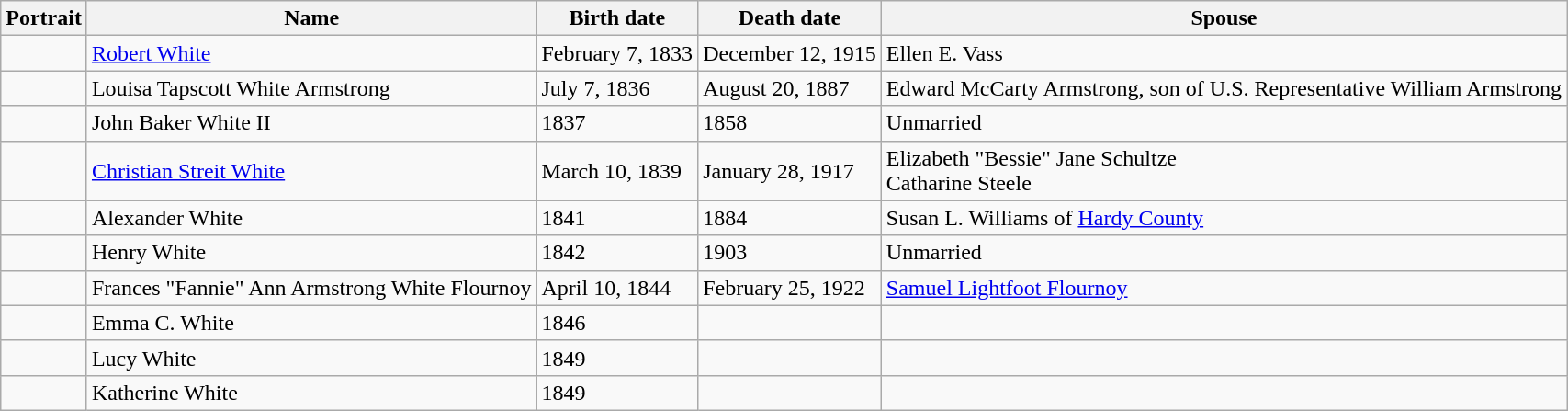<table class="wikitable">
<tr>
<th>Portrait</th>
<th>Name</th>
<th>Birth date</th>
<th>Death date</th>
<th>Spouse</th>
</tr>
<tr>
<td></td>
<td><a href='#'>Robert White</a></td>
<td>February 7, 1833</td>
<td>December 12, 1915</td>
<td>Ellen E. Vass</td>
</tr>
<tr>
<td></td>
<td>Louisa Tapscott White Armstrong</td>
<td>July 7, 1836</td>
<td>August 20, 1887</td>
<td>Edward McCarty Armstrong, son of U.S. Representative William Armstrong</td>
</tr>
<tr>
<td></td>
<td>John Baker White II</td>
<td>1837</td>
<td>1858</td>
<td>Unmarried</td>
</tr>
<tr>
<td></td>
<td><a href='#'>Christian Streit White</a></td>
<td>March 10, 1839</td>
<td>January 28, 1917</td>
<td>Elizabeth "Bessie" Jane Schultze<br>Catharine Steele</td>
</tr>
<tr>
<td></td>
<td>Alexander White</td>
<td>1841</td>
<td>1884</td>
<td>Susan L. Williams of <a href='#'>Hardy County</a></td>
</tr>
<tr>
<td></td>
<td>Henry White</td>
<td>1842</td>
<td>1903</td>
<td>Unmarried</td>
</tr>
<tr>
<td></td>
<td>Frances "Fannie" Ann Armstrong White Flournoy</td>
<td>April 10, 1844</td>
<td>February 25, 1922</td>
<td><a href='#'>Samuel Lightfoot Flournoy</a></td>
</tr>
<tr>
<td></td>
<td>Emma C. White</td>
<td>1846</td>
<td></td>
<td></td>
</tr>
<tr>
<td></td>
<td>Lucy White</td>
<td>1849</td>
<td></td>
<td></td>
</tr>
<tr>
<td></td>
<td>Katherine White</td>
<td>1849</td>
<td></td>
<td></td>
</tr>
</table>
